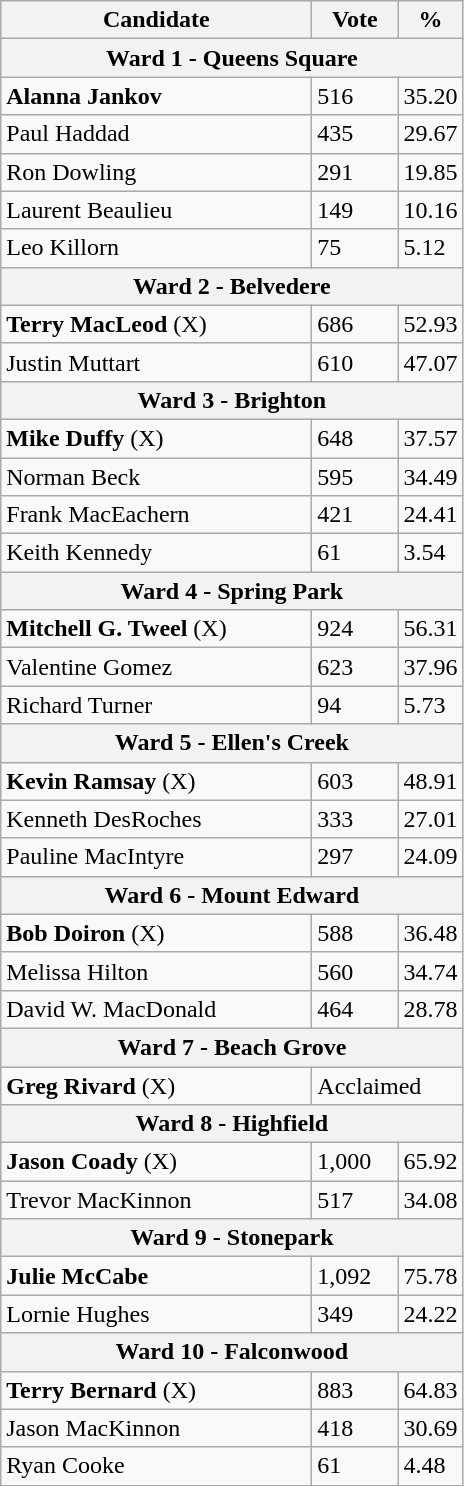<table class="wikitable">
<tr>
<th bgcolor="#DDDDFF" width="200px">Candidate</th>
<th bgcolor="#DDDDFF" width="50px">Vote</th>
<th bgcolor="#DDDDFF" width="30px">%</th>
</tr>
<tr>
<th colspan="3">Ward 1 - Queens Square</th>
</tr>
<tr>
<td><strong>Alanna Jankov</strong></td>
<td>516</td>
<td>35.20</td>
</tr>
<tr>
<td>Paul Haddad</td>
<td>435</td>
<td>29.67</td>
</tr>
<tr>
<td>Ron Dowling</td>
<td>291</td>
<td>19.85</td>
</tr>
<tr>
<td>Laurent Beaulieu</td>
<td>149</td>
<td>10.16</td>
</tr>
<tr>
<td>Leo Killorn</td>
<td>75</td>
<td>5.12</td>
</tr>
<tr>
<th colspan="3">Ward 2 - Belvedere</th>
</tr>
<tr>
<td><strong>Terry MacLeod</strong> (X)</td>
<td>686</td>
<td>52.93</td>
</tr>
<tr>
<td>Justin Muttart</td>
<td>610</td>
<td>47.07</td>
</tr>
<tr>
<th colspan="3">Ward 3 - Brighton</th>
</tr>
<tr>
<td><strong>Mike Duffy</strong> (X)</td>
<td>648</td>
<td>37.57</td>
</tr>
<tr>
<td>Norman Beck</td>
<td>595</td>
<td>34.49</td>
</tr>
<tr>
<td>Frank MacEachern</td>
<td>421</td>
<td>24.41</td>
</tr>
<tr>
<td>Keith Kennedy</td>
<td>61</td>
<td>3.54</td>
</tr>
<tr>
<th colspan="3">Ward 4 - Spring Park</th>
</tr>
<tr>
<td><strong>Mitchell G. Tweel</strong> (X)</td>
<td>924</td>
<td>56.31</td>
</tr>
<tr>
<td>Valentine Gomez</td>
<td>623</td>
<td>37.96</td>
</tr>
<tr>
<td>Richard Turner</td>
<td>94</td>
<td>5.73</td>
</tr>
<tr>
<th colspan="3">Ward 5 - Ellen's Creek</th>
</tr>
<tr>
<td><strong>Kevin Ramsay</strong> (X)</td>
<td>603</td>
<td>48.91</td>
</tr>
<tr>
<td>Kenneth DesRoches</td>
<td>333</td>
<td>27.01</td>
</tr>
<tr>
<td>Pauline MacIntyre</td>
<td>297</td>
<td>24.09</td>
</tr>
<tr>
<th colspan="3">Ward 6 - Mount Edward</th>
</tr>
<tr>
<td><strong>Bob Doiron</strong> (X)</td>
<td>588</td>
<td>36.48</td>
</tr>
<tr>
<td>Melissa Hilton</td>
<td>560</td>
<td>34.74</td>
</tr>
<tr>
<td>David W. MacDonald</td>
<td>464</td>
<td>28.78</td>
</tr>
<tr>
<th colspan="3">Ward 7 - Beach Grove</th>
</tr>
<tr>
<td><strong>Greg Rivard</strong> (X)</td>
<td colspan="2">Acclaimed</td>
</tr>
<tr>
<th colspan="3">Ward 8 - Highfield</th>
</tr>
<tr>
<td><strong>Jason Coady</strong> (X)</td>
<td>1,000</td>
<td>65.92</td>
</tr>
<tr>
<td>Trevor MacKinnon</td>
<td>517</td>
<td>34.08</td>
</tr>
<tr>
<th colspan="3">Ward 9 - Stonepark</th>
</tr>
<tr>
<td><strong>Julie McCabe</strong></td>
<td>1,092</td>
<td>75.78</td>
</tr>
<tr>
<td>Lornie Hughes</td>
<td>349</td>
<td>24.22</td>
</tr>
<tr>
<th colspan="3">Ward 10 - Falconwood</th>
</tr>
<tr>
<td><strong>Terry Bernard</strong> (X)</td>
<td>883</td>
<td>64.83</td>
</tr>
<tr>
<td>Jason MacKinnon</td>
<td>418</td>
<td>30.69</td>
</tr>
<tr>
<td>Ryan Cooke</td>
<td>61</td>
<td>4.48</td>
</tr>
</table>
